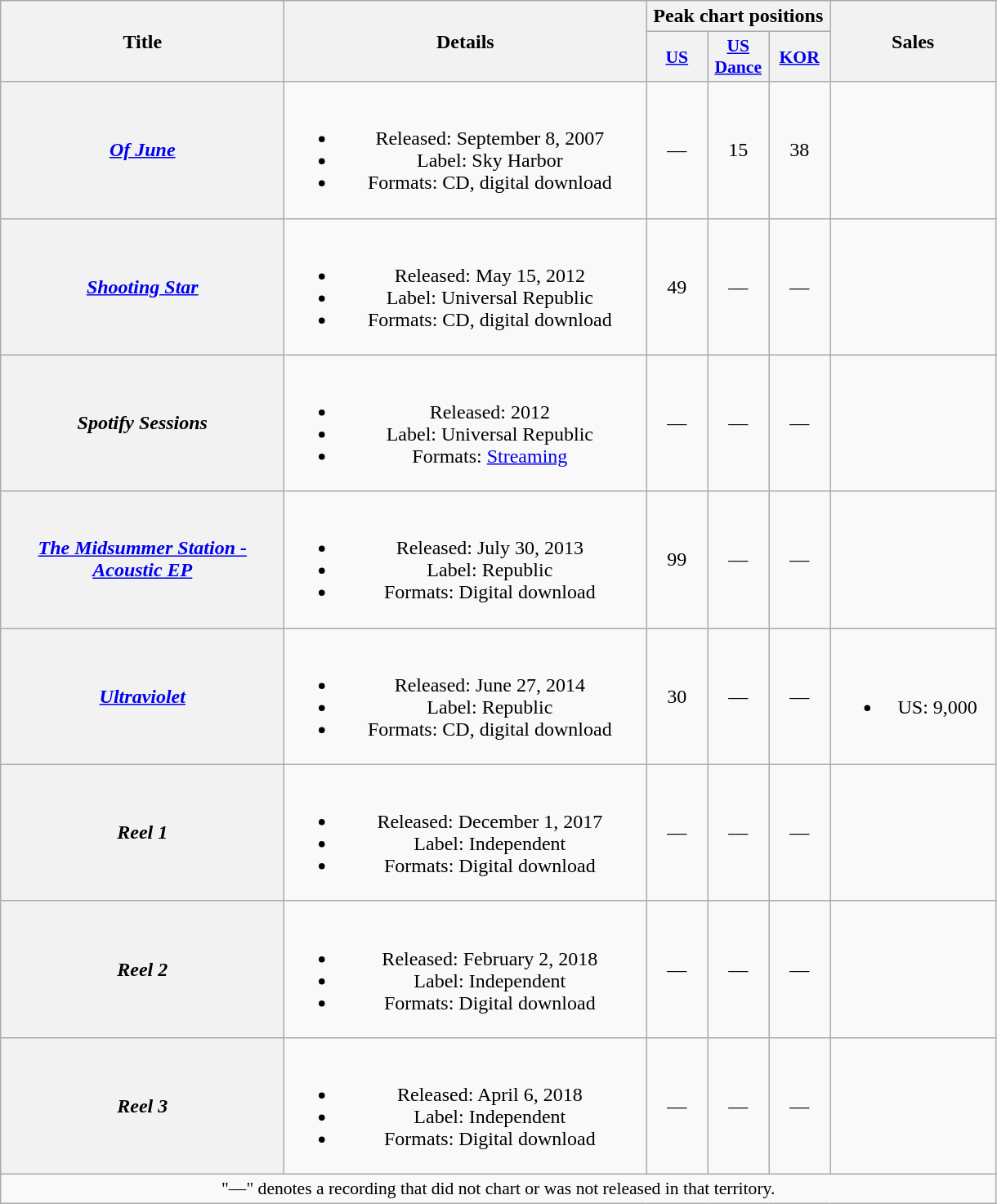<table class="wikitable plainrowheaders" style="text-align:center;">
<tr>
<th scope="col" rowspan="2" style="width:14em;">Title</th>
<th scope="col" rowspan="2" style="width:18em;">Details</th>
<th scope="col" colspan="3">Peak chart positions</th>
<th scope="col" rowspan="2" style="width:8em;">Sales</th>
</tr>
<tr>
<th scope="col" style="width:3em;font-size:90%;"><a href='#'>US</a><br></th>
<th scope="col" style="width:3em;font-size:90%;"><a href='#'>US<br>Dance</a><br></th>
<th scope="col" style="width:3em;font-size:90%;"><a href='#'>KOR</a><br></th>
</tr>
<tr>
<th scope="row"><em><a href='#'>Of June</a></em></th>
<td><br><ul><li>Released: September 8, 2007</li><li>Label: Sky Harbor</li><li>Formats: CD, digital download</li></ul></td>
<td>—</td>
<td>15</td>
<td>38</td>
<td></td>
</tr>
<tr>
<th scope="row"><em><a href='#'>Shooting Star</a></em></th>
<td><br><ul><li>Released: May 15, 2012</li><li>Label: Universal Republic</li><li>Formats: CD, digital download</li></ul></td>
<td>49</td>
<td>—</td>
<td>—</td>
<td></td>
</tr>
<tr>
<th scope="row"><em>Spotify Sessions</em></th>
<td><br><ul><li>Released: 2012</li><li>Label: Universal Republic</li><li>Formats: <a href='#'>Streaming</a></li></ul></td>
<td>—</td>
<td>—</td>
<td>—</td>
<td></td>
</tr>
<tr>
<th scope="row"><em><a href='#'>The Midsummer Station - Acoustic EP</a></em></th>
<td><br><ul><li>Released: July 30, 2013</li><li>Label: Republic</li><li>Formats: Digital download</li></ul></td>
<td>99</td>
<td>—</td>
<td>—</td>
<td></td>
</tr>
<tr>
<th scope="row"><em><a href='#'>Ultraviolet</a></em></th>
<td><br><ul><li>Released: June 27, 2014</li><li>Label: Republic</li><li>Formats: CD, digital download</li></ul></td>
<td>30</td>
<td>—</td>
<td>—</td>
<td><br><ul><li>US: 9,000</li></ul></td>
</tr>
<tr>
<th scope="row"><em>Reel 1</em></th>
<td><br><ul><li>Released: December 1, 2017</li><li>Label: Independent</li><li>Formats: Digital download</li></ul></td>
<td>—</td>
<td>—</td>
<td>—</td>
<td></td>
</tr>
<tr>
<th scope="row"><em>Reel 2</em></th>
<td><br><ul><li>Released: February 2, 2018</li><li>Label: Independent</li><li>Formats: Digital download</li></ul></td>
<td>—</td>
<td>—</td>
<td>—</td>
<td></td>
</tr>
<tr>
<th scope="row"><em>Reel 3</em></th>
<td><br><ul><li>Released: April 6, 2018</li><li>Label: Independent</li><li>Formats: Digital download</li></ul></td>
<td>—</td>
<td>—</td>
<td>—</td>
<td></td>
</tr>
<tr>
<td colspan="10" style="font-size:90%">"—" denotes a recording that did not chart or was not released in that territory.</td>
</tr>
</table>
